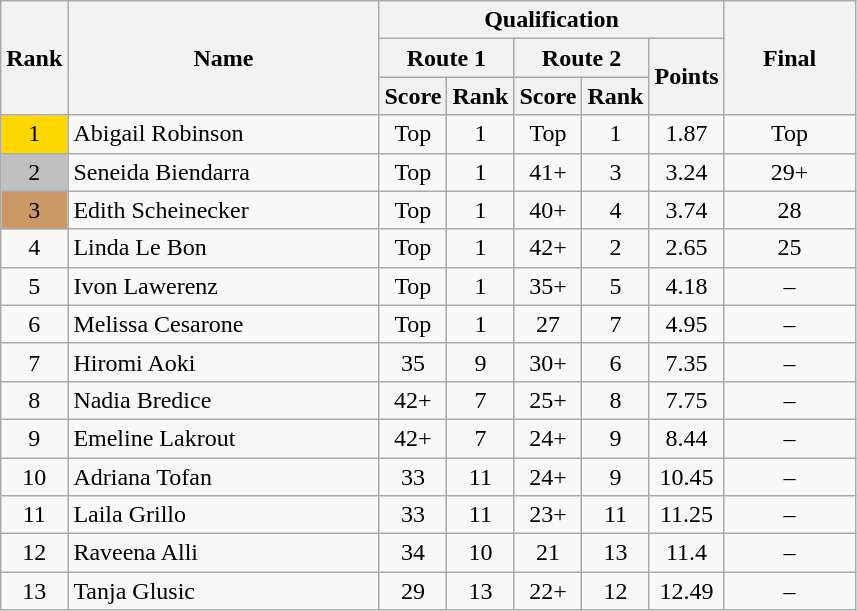<table class="wikitable sortable mw-collapsible" style="text-align:center">
<tr>
<th rowspan="3">Rank</th>
<th rowspan="3" width="200">Name</th>
<th colspan="5" rowspan="1">Qualification</th>
<th rowspan="3" width="80">Final</th>
</tr>
<tr>
<th colspan="2">Route 1</th>
<th colspan="2">Route 2</th>
<th rowspan="2">Points</th>
</tr>
<tr>
<th colspan="1" rowspan="1">Score</th>
<th colspan="1" rowspan="1">Rank</th>
<th colspan="1" rowspan="1">Score</th>
<th colspan="1" rowspan="1">Rank</th>
</tr>
<tr>
<td align="center" style="background: gold">1</td>
<td align="left"> Abigail Robinson</td>
<td>Top</td>
<td>1</td>
<td>Top</td>
<td>1</td>
<td>1.87</td>
<td>Top</td>
</tr>
<tr>
<td align="center" style="background: silver">2</td>
<td align="left"> Seneida Biendarra</td>
<td>Top</td>
<td>1</td>
<td>41+</td>
<td>3</td>
<td>3.24</td>
<td>29+</td>
</tr>
<tr>
<td align="center" style="background: #cc9966">3</td>
<td align="left"> Edith Scheinecker</td>
<td>Top</td>
<td>1</td>
<td>40+</td>
<td>4</td>
<td>3.74</td>
<td>28</td>
</tr>
<tr>
<td align="center">4</td>
<td align="left"> Linda Le Bon</td>
<td>Top</td>
<td>1</td>
<td>42+</td>
<td>2</td>
<td>2.65</td>
<td>25</td>
</tr>
<tr>
<td align="center">5</td>
<td align="left"> Ivon Lawerenz</td>
<td>Top</td>
<td>1</td>
<td>35+</td>
<td>5</td>
<td>4.18</td>
<td>–</td>
</tr>
<tr>
<td align="center">6</td>
<td align="left"> Melissa Cesarone</td>
<td>Top</td>
<td>1</td>
<td>27</td>
<td>7</td>
<td>4.95</td>
<td>–</td>
</tr>
<tr>
<td align="center">7</td>
<td align="left"> Hiromi Aoki</td>
<td>35</td>
<td>9</td>
<td>30+</td>
<td>6</td>
<td>7.35</td>
<td>–</td>
</tr>
<tr>
<td align="center">8</td>
<td align="left"> Nadia Bredice</td>
<td>42+</td>
<td>7</td>
<td>25+</td>
<td>8</td>
<td>7.75</td>
<td>–</td>
</tr>
<tr>
<td align="center">9</td>
<td align="left"> Emeline Lakrout</td>
<td>42+</td>
<td>7</td>
<td>24+</td>
<td>9</td>
<td>8.44</td>
<td>–</td>
</tr>
<tr>
<td align="center">10</td>
<td align="left"> Adriana Tofan</td>
<td>33</td>
<td>11</td>
<td>24+</td>
<td>9</td>
<td>10.45</td>
<td>–</td>
</tr>
<tr>
<td align="center">11</td>
<td align="left"> Laila Grillo</td>
<td>33</td>
<td>11</td>
<td>23+</td>
<td>11</td>
<td>11.25</td>
<td>–</td>
</tr>
<tr>
<td align="center">12</td>
<td align="left"> Raveena Alli</td>
<td>34</td>
<td>10</td>
<td>21</td>
<td>13</td>
<td>11.4</td>
<td>–</td>
</tr>
<tr>
<td align="center">13</td>
<td align="left"> Tanja Glusic</td>
<td>29</td>
<td>13</td>
<td>22+</td>
<td>12</td>
<td>12.49</td>
<td>–</td>
</tr>
</table>
